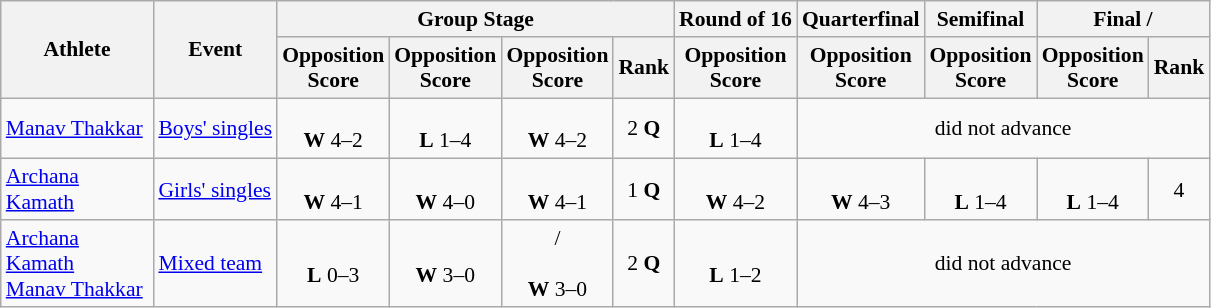<table class=wikitable style=font-size:90%;text-align:center>
<tr>
<th rowspan="2" width=95px>Athlete</th>
<th rowspan="2">Event</th>
<th colspan="4">Group Stage</th>
<th>Round of 16</th>
<th>Quarterfinal</th>
<th>Semifinal</th>
<th colspan="2">Final / </th>
</tr>
<tr>
<th>Opposition<br>Score</th>
<th>Opposition<br>Score</th>
<th>Opposition<br>Score</th>
<th>Rank</th>
<th>Opposition<br>Score</th>
<th>Opposition<br>Score</th>
<th>Opposition<br>Score</th>
<th>Opposition<br>Score</th>
<th>Rank</th>
</tr>
<tr>
<td align=left><a href='#'>Manav Thakkar</a></td>
<td align=left><a href='#'>Boys' singles</a></td>
<td><br><strong>W</strong> 4–2</td>
<td><br><strong>L</strong> 1–4</td>
<td><br><strong>W</strong> 4–2</td>
<td>2 <strong>Q</strong></td>
<td><br><strong>L</strong> 1–4</td>
<td colspan=4>did not advance</td>
</tr>
<tr>
<td align=left><a href='#'>Archana Kamath</a></td>
<td align=left><a href='#'>Girls' singles</a></td>
<td><br><strong>W</strong> 4–1</td>
<td><br><strong>W</strong> 4–0</td>
<td><br><strong>W</strong> 4–1</td>
<td>1 <strong>Q</strong></td>
<td><br><strong>W</strong> 4–2</td>
<td><br><strong>W</strong> 4–3</td>
<td><br><strong>L</strong> 1–4</td>
<td><br><strong>L</strong> 1–4</td>
<td>4</td>
</tr>
<tr>
<td align=left><a href='#'>Archana Kamath</a><br><a href='#'>Manav Thakkar</a></td>
<td align=left><a href='#'>Mixed team</a></td>
<td><br><strong>L</strong> 0–3</td>
<td><br><strong>W</strong> 3–0</td>
<td> / <br><br><strong>W</strong> 3–0</td>
<td>2 <strong>Q</strong></td>
<td><br><strong>L</strong> 1–2</td>
<td colspan=4>did not advance</td>
</tr>
</table>
